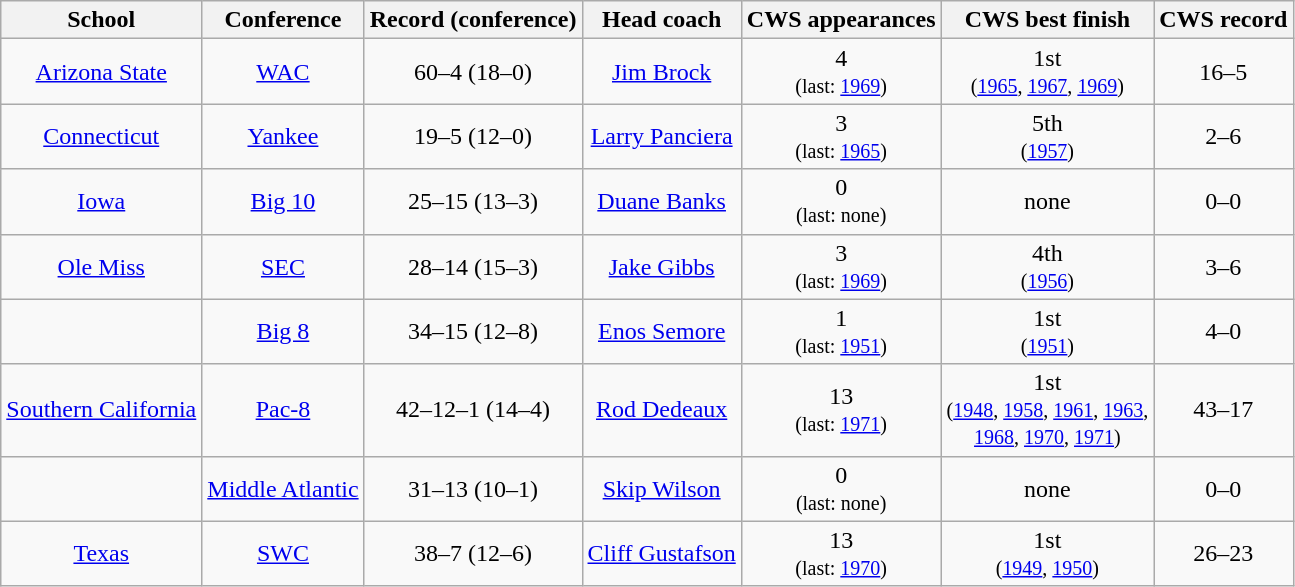<table class="wikitable">
<tr>
<th>School</th>
<th>Conference</th>
<th>Record (conference)</th>
<th>Head coach</th>
<th>CWS appearances</th>
<th>CWS best finish</th>
<th>CWS record</th>
</tr>
<tr align=center>
<td><a href='#'>Arizona State</a></td>
<td><a href='#'>WAC</a></td>
<td>60–4 (18–0)</td>
<td><a href='#'>Jim Brock</a></td>
<td>4<br><small>(last: <a href='#'>1969</a>)</small></td>
<td>1st<br><small>(<a href='#'>1965</a>, <a href='#'>1967</a>, <a href='#'>1969</a>)</small></td>
<td>16–5</td>
</tr>
<tr align=center>
<td><a href='#'>Connecticut</a></td>
<td><a href='#'>Yankee</a></td>
<td>19–5 (12–0)</td>
<td><a href='#'>Larry Panciera</a></td>
<td>3<br><small>(last: <a href='#'>1965</a>)</small></td>
<td>5th<br><small>(<a href='#'>1957</a>)</small></td>
<td>2–6</td>
</tr>
<tr align=center>
<td><a href='#'>Iowa</a></td>
<td><a href='#'>Big 10</a></td>
<td>25–15 (13–3)</td>
<td><a href='#'>Duane Banks</a></td>
<td>0<br><small>(last: none)</small></td>
<td>none</td>
<td>0–0</td>
</tr>
<tr align=center>
<td><a href='#'>Ole Miss</a></td>
<td><a href='#'>SEC</a></td>
<td>28–14 (15–3)</td>
<td><a href='#'>Jake Gibbs</a></td>
<td>3<br><small>(last: <a href='#'>1969</a>)</small></td>
<td>4th<br><small>(<a href='#'>1956</a>)</small></td>
<td>3–6</td>
</tr>
<tr align=center>
<td></td>
<td><a href='#'>Big 8</a></td>
<td>34–15 (12–8)</td>
<td><a href='#'>Enos Semore</a></td>
<td>1<br><small>(last: <a href='#'>1951</a>)</small></td>
<td>1st<br><small>(<a href='#'>1951</a>)</small></td>
<td>4–0</td>
</tr>
<tr align=center>
<td><a href='#'>Southern California</a></td>
<td><a href='#'>Pac-8</a></td>
<td>42–12–1 (14–4)</td>
<td><a href='#'>Rod Dedeaux</a></td>
<td>13<br><small>(last: <a href='#'>1971</a>)</small></td>
<td>1st<br><small>(<a href='#'>1948</a>, <a href='#'>1958</a>, <a href='#'>1961</a>, <a href='#'>1963</a>, <br><a href='#'>1968</a>, <a href='#'>1970</a>, <a href='#'>1971</a>)</small></td>
<td>43–17</td>
</tr>
<tr align=center>
<td></td>
<td><a href='#'>Middle Atlantic</a></td>
<td>31–13 (10–1)</td>
<td><a href='#'>Skip Wilson</a></td>
<td>0<br><small>(last: none)</small></td>
<td>none</td>
<td>0–0</td>
</tr>
<tr align=center>
<td><a href='#'>Texas</a></td>
<td><a href='#'>SWC</a></td>
<td>38–7 (12–6)</td>
<td><a href='#'>Cliff Gustafson</a></td>
<td>13<br><small>(last: <a href='#'>1970</a>)</small></td>
<td>1st<br><small>(<a href='#'>1949</a>, <a href='#'>1950</a>)</small></td>
<td>26–23</td>
</tr>
</table>
